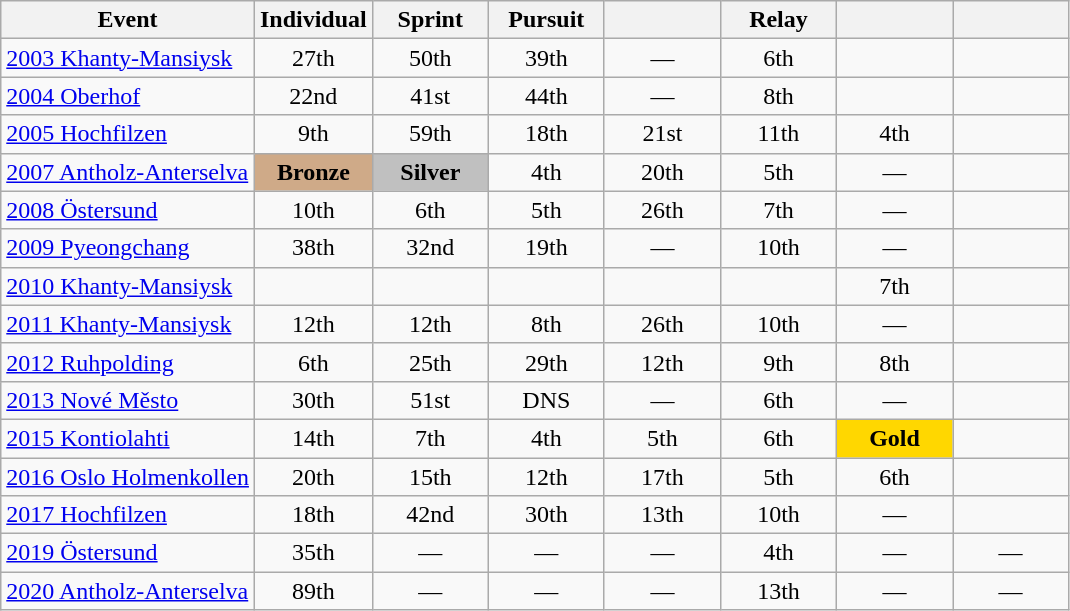<table class="wikitable" style="text-align: center;">
<tr ">
<th>Event</th>
<th style="width:70px;">Individual</th>
<th style="width:70px;">Sprint</th>
<th style="width:70px;">Pursuit</th>
<th style="width:70px;"></th>
<th style="width:70px;">Relay</th>
<th style="width:70px;"></th>
<th style="width:70px;"></th>
</tr>
<tr>
<td align=left> <a href='#'>2003 Khanty-Mansiysk</a></td>
<td>27th</td>
<td>50th</td>
<td>39th</td>
<td>—</td>
<td>6th</td>
<td></td>
<td></td>
</tr>
<tr>
<td align=left> <a href='#'>2004 Oberhof</a></td>
<td>22nd</td>
<td>41st</td>
<td>44th</td>
<td>—</td>
<td>8th</td>
<td></td>
<td></td>
</tr>
<tr>
<td align=left> <a href='#'>2005 Hochfilzen</a></td>
<td>9th</td>
<td>59th</td>
<td>18th</td>
<td>21st</td>
<td>11th</td>
<td>4th</td>
<td></td>
</tr>
<tr>
<td align=left> <a href='#'>2007 Antholz-Anterselva</a></td>
<td style="background:#cfaa88;"><strong>Bronze</strong></td>
<td style="background:silver;"><strong>Silver</strong></td>
<td>4th</td>
<td>20th</td>
<td>5th</td>
<td>—</td>
<td></td>
</tr>
<tr>
<td align=left> <a href='#'>2008 Östersund</a></td>
<td>10th</td>
<td>6th</td>
<td>5th</td>
<td>26th</td>
<td>7th</td>
<td>—</td>
<td></td>
</tr>
<tr>
<td align=left> <a href='#'>2009 Pyeongchang</a></td>
<td>38th</td>
<td>32nd</td>
<td>19th</td>
<td>—</td>
<td>10th</td>
<td>—</td>
<td></td>
</tr>
<tr>
<td align=left> <a href='#'>2010 Khanty-Mansiysk</a></td>
<td></td>
<td></td>
<td></td>
<td></td>
<td></td>
<td>7th</td>
<td></td>
</tr>
<tr>
<td align=left> <a href='#'>2011 Khanty-Mansiysk</a></td>
<td>12th</td>
<td>12th</td>
<td>8th</td>
<td>26th</td>
<td>10th</td>
<td>—</td>
<td></td>
</tr>
<tr>
<td align=left> <a href='#'>2012 Ruhpolding</a></td>
<td>6th</td>
<td>25th</td>
<td>29th</td>
<td>12th</td>
<td>9th</td>
<td>8th</td>
<td></td>
</tr>
<tr>
<td align=left> <a href='#'>2013 Nové Město</a></td>
<td>30th</td>
<td>51st</td>
<td>DNS</td>
<td>—</td>
<td>6th</td>
<td>—</td>
<td></td>
</tr>
<tr>
<td align=left> <a href='#'>2015 Kontiolahti</a></td>
<td>14th</td>
<td>7th</td>
<td>4th</td>
<td>5th</td>
<td>6th</td>
<td style="background:gold;"><strong>Gold</strong></td>
<td></td>
</tr>
<tr>
<td align=left> <a href='#'>2016 Oslo Holmenkollen</a></td>
<td>20th</td>
<td>15th</td>
<td>12th</td>
<td>17th</td>
<td>5th</td>
<td>6th</td>
<td></td>
</tr>
<tr>
<td align=left> <a href='#'>2017 Hochfilzen</a></td>
<td>18th</td>
<td>42nd</td>
<td>30th</td>
<td>13th</td>
<td>10th</td>
<td>—</td>
<td></td>
</tr>
<tr>
<td align=left> <a href='#'>2019 Östersund</a></td>
<td>35th</td>
<td>—</td>
<td>—</td>
<td>—</td>
<td>4th</td>
<td>—</td>
<td>—</td>
</tr>
<tr>
<td align=left> <a href='#'>2020 Antholz-Anterselva</a></td>
<td>89th</td>
<td>—</td>
<td>—</td>
<td>—</td>
<td>13th</td>
<td>—</td>
<td>—</td>
</tr>
</table>
